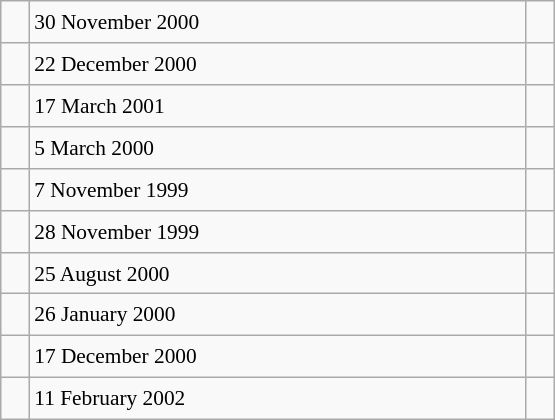<table class="wikitable" style="font-size: 89%; float: left; width: 26em; margin-right: 1em; height: 280px">
<tr>
<td></td>
<td>30 November 2000</td>
<td></td>
</tr>
<tr>
<td></td>
<td>22 December 2000</td>
<td></td>
</tr>
<tr>
<td></td>
<td>17 March 2001</td>
<td></td>
</tr>
<tr>
<td></td>
<td>5 March 2000</td>
<td></td>
</tr>
<tr>
<td></td>
<td>7 November 1999</td>
<td></td>
</tr>
<tr>
<td></td>
<td>28 November 1999</td>
<td></td>
</tr>
<tr>
<td></td>
<td>25 August 2000</td>
<td></td>
</tr>
<tr>
<td></td>
<td>26 January 2000</td>
<td></td>
</tr>
<tr>
<td></td>
<td>17 December 2000</td>
<td></td>
</tr>
<tr>
<td></td>
<td>11 February 2002</td>
<td></td>
</tr>
</table>
